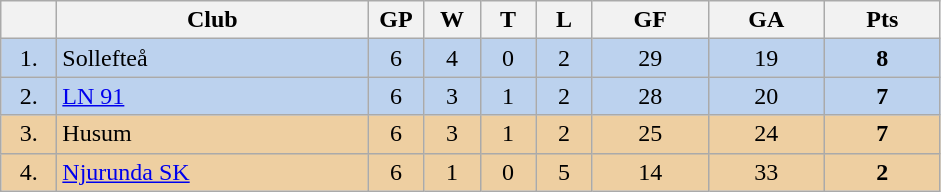<table class="wikitable">
<tr>
<th width="30"></th>
<th width="200">Club</th>
<th width="30">GP</th>
<th width="30">W</th>
<th width="30">T</th>
<th width="30">L</th>
<th width="70">GF</th>
<th width="70">GA</th>
<th width="70">Pts</th>
</tr>
<tr bgcolor="#BCD2EE" align="center">
<td>1.</td>
<td align="left">Sollefteå</td>
<td>6</td>
<td>4</td>
<td>0</td>
<td>2</td>
<td>29</td>
<td>19</td>
<td><strong>8</strong></td>
</tr>
<tr bgcolor="#BCD2EE" align="center">
<td>2.</td>
<td align="left"><a href='#'>LN 91</a></td>
<td>6</td>
<td>3</td>
<td>1</td>
<td>2</td>
<td>28</td>
<td>20</td>
<td><strong>7</strong></td>
</tr>
<tr bgcolor="#EECFA1" align="center">
<td>3.</td>
<td align="left">Husum</td>
<td>6</td>
<td>3</td>
<td>1</td>
<td>2</td>
<td>25</td>
<td>24</td>
<td><strong>7</strong></td>
</tr>
<tr bgcolor="#EECFA1" align="center">
<td>4.</td>
<td align="left"><a href='#'>Njurunda SK</a></td>
<td>6</td>
<td>1</td>
<td>0</td>
<td>5</td>
<td>14</td>
<td>33</td>
<td><strong>2</strong></td>
</tr>
</table>
